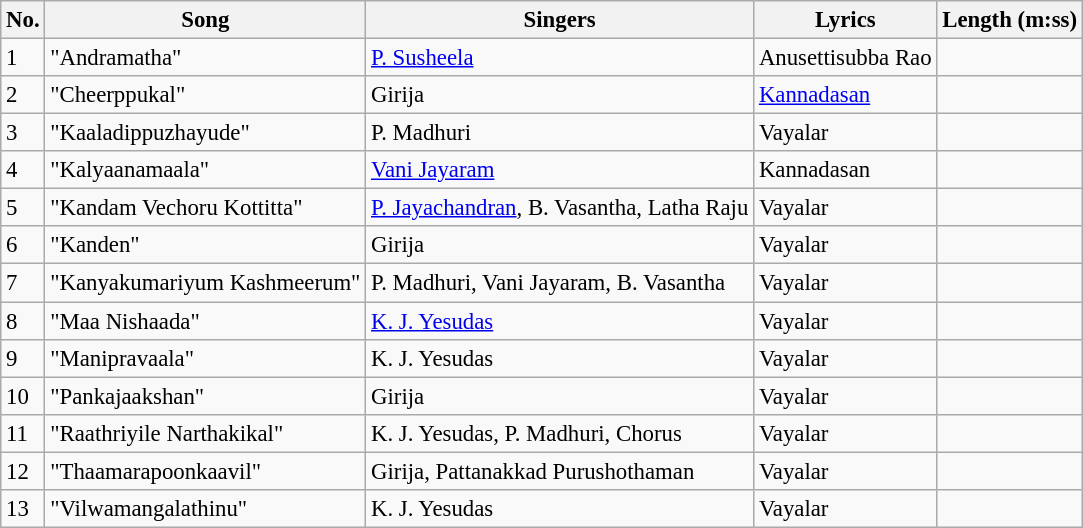<table class="wikitable" style="font-size:95%;">
<tr>
<th>No.</th>
<th>Song</th>
<th>Singers</th>
<th>Lyrics</th>
<th>Length (m:ss)</th>
</tr>
<tr>
<td>1</td>
<td>"Andramatha"</td>
<td><a href='#'>P. Susheela</a></td>
<td>Anusettisubba Rao</td>
<td></td>
</tr>
<tr>
<td>2</td>
<td>"Cheerppukal"</td>
<td>Girija</td>
<td><a href='#'>Kannadasan</a></td>
<td></td>
</tr>
<tr>
<td>3</td>
<td>"Kaaladippuzhayude"</td>
<td>P. Madhuri</td>
<td>Vayalar</td>
<td></td>
</tr>
<tr>
<td>4</td>
<td>"Kalyaanamaala"</td>
<td><a href='#'>Vani Jayaram</a></td>
<td>Kannadasan</td>
<td></td>
</tr>
<tr>
<td>5</td>
<td>"Kandam Vechoru Kottitta"</td>
<td><a href='#'>P. Jayachandran</a>, B. Vasantha, Latha Raju</td>
<td>Vayalar</td>
<td></td>
</tr>
<tr>
<td>6</td>
<td>"Kanden"</td>
<td>Girija</td>
<td>Vayalar</td>
<td></td>
</tr>
<tr>
<td>7</td>
<td>"Kanyakumariyum Kashmeerum"</td>
<td>P. Madhuri, Vani Jayaram, B. Vasantha</td>
<td>Vayalar</td>
<td></td>
</tr>
<tr>
<td>8</td>
<td>"Maa Nishaada"</td>
<td><a href='#'>K. J. Yesudas</a></td>
<td>Vayalar</td>
<td></td>
</tr>
<tr>
<td>9</td>
<td>"Manipravaala"</td>
<td>K. J. Yesudas</td>
<td>Vayalar</td>
<td></td>
</tr>
<tr>
<td>10</td>
<td>"Pankajaakshan"</td>
<td>Girija</td>
<td>Vayalar</td>
<td></td>
</tr>
<tr>
<td>11</td>
<td>"Raathriyile Narthakikal"</td>
<td>K. J. Yesudas, P. Madhuri, Chorus</td>
<td>Vayalar</td>
<td></td>
</tr>
<tr>
<td>12</td>
<td>"Thaamarapoonkaavil"</td>
<td>Girija, Pattanakkad Purushothaman</td>
<td>Vayalar</td>
<td></td>
</tr>
<tr>
<td>13</td>
<td>"Vilwamangalathinu"</td>
<td>K. J. Yesudas</td>
<td>Vayalar</td>
<td></td>
</tr>
</table>
